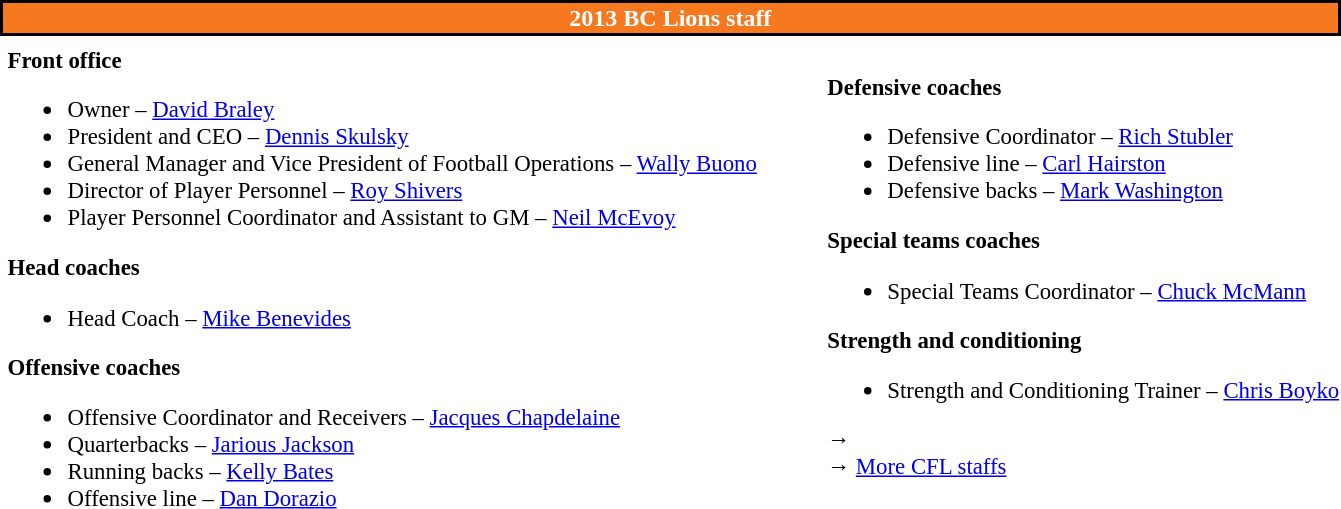<table class="toccolours" style="text-align: left;">
<tr>
<th colspan="7" style="text-align:center; background-color: #F6791F; color:white; border:2px solid black;text-align:center;">2013 BC Lions staff</th>
</tr>
<tr>
<td colspan=7 align="right"></td>
</tr>
<tr>
<td valign="top"></td>
<td style="font-size: 95%;" valign="top"><strong>Front office</strong><br><ul><li>Owner – <a href='#'>David Braley</a></li><li>President and CEO – <a href='#'>Dennis Skulsky</a></li><li>General Manager and Vice President of Football Operations – <a href='#'>Wally Buono</a></li><li>Director of Player Personnel – <a href='#'>Roy Shivers</a></li><li>Player Personnel Coordinator and Assistant to GM – <a href='#'>Neil McEvoy</a></li></ul><strong>Head coaches</strong><ul><li>Head Coach – <a href='#'>Mike Benevides</a></li></ul><strong>Offensive coaches</strong><ul><li>Offensive Coordinator and Receivers – <a href='#'>Jacques Chapdelaine</a></li><li>Quarterbacks – <a href='#'>Jarious Jackson</a></li><li>Running backs – <a href='#'>Kelly Bates</a></li><li>Offensive line – <a href='#'>Dan Dorazio</a></li></ul></td>
<td width="35"> </td>
<td valign="top"></td>
<td style="font-size: 95%;" valign="top"><br><strong>Defensive coaches</strong><ul><li>Defensive Coordinator – <a href='#'>Rich Stubler</a></li><li>Defensive line – <a href='#'>Carl Hairston</a></li><li>Defensive backs – <a href='#'>Mark Washington</a></li></ul><strong>Special teams coaches</strong><ul><li>Special Teams Coordinator – <a href='#'>Chuck McMann</a></li></ul><strong>Strength and conditioning</strong><ul><li>Strength and Conditioning Trainer – <a href='#'>Chris Boyko</a></li></ul>→ <span></span><br>
→ <a href='#'>More CFL staffs</a></td>
</tr>
</table>
